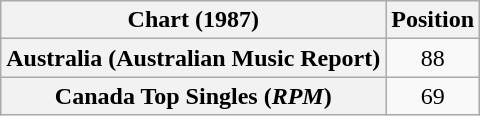<table class="wikitable sortable plainrowheaders" style="text-align:center">
<tr>
<th>Chart (1987)</th>
<th>Position</th>
</tr>
<tr>
<th scope="row">Australia (Australian Music Report)</th>
<td>88</td>
</tr>
<tr>
<th scope="row">Canada Top Singles (<em>RPM</em>)</th>
<td>69</td>
</tr>
</table>
